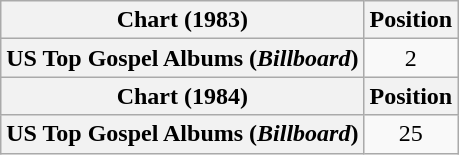<table class="wikitable plainrowheaders">
<tr>
<th scope="col">Chart (1983)</th>
<th scope="col">Position</th>
</tr>
<tr>
<th scope="row">US Top Gospel Albums (<em>Billboard</em>)</th>
<td style="text-align:center;">2</td>
</tr>
<tr>
<th scope="col">Chart (1984)</th>
<th scope="col">Position</th>
</tr>
<tr>
<th scope="row">US Top Gospel Albums (<em>Billboard</em>)</th>
<td style="text-align:center;">25</td>
</tr>
</table>
